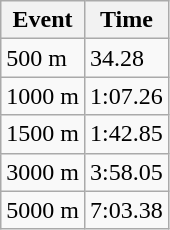<table class="wikitable" border="1">
<tr>
<th>Event</th>
<th>Time</th>
</tr>
<tr>
<td>500 m</td>
<td>34.28</td>
</tr>
<tr>
<td>1000 m</td>
<td>1:07.26</td>
</tr>
<tr>
<td>1500 m</td>
<td>1:42.85</td>
</tr>
<tr>
<td>3000 m</td>
<td>3:58.05</td>
</tr>
<tr>
<td>5000 m</td>
<td>7:03.38</td>
</tr>
</table>
